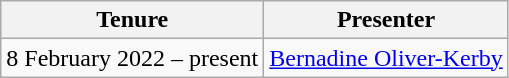<table class="wikitable">
<tr>
<th>Tenure</th>
<th>Presenter</th>
</tr>
<tr>
<td>8 February 2022 – present</td>
<td><a href='#'>Bernadine Oliver-Kerby</a></td>
</tr>
</table>
